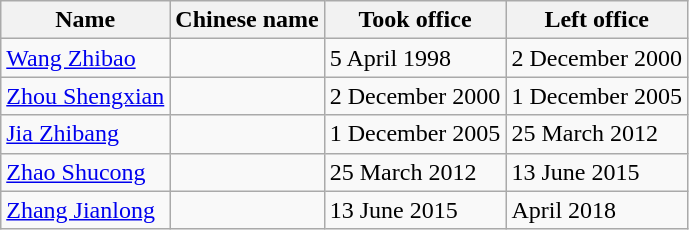<table class="wikitable">
<tr>
<th>Name</th>
<th>Chinese name</th>
<th>Took office</th>
<th>Left office</th>
</tr>
<tr>
<td><a href='#'>Wang Zhibao</a></td>
<td></td>
<td>5 April 1998</td>
<td>2 December 2000</td>
</tr>
<tr>
<td><a href='#'>Zhou Shengxian</a></td>
<td></td>
<td>2 December 2000</td>
<td>1 December 2005</td>
</tr>
<tr>
<td><a href='#'>Jia Zhibang</a></td>
<td></td>
<td>1 December 2005</td>
<td>25 March 2012</td>
</tr>
<tr>
<td><a href='#'>Zhao Shucong</a></td>
<td></td>
<td>25 March 2012</td>
<td>13 June 2015</td>
</tr>
<tr>
<td><a href='#'>Zhang Jianlong</a></td>
<td></td>
<td>13 June 2015</td>
<td>April 2018</td>
</tr>
</table>
